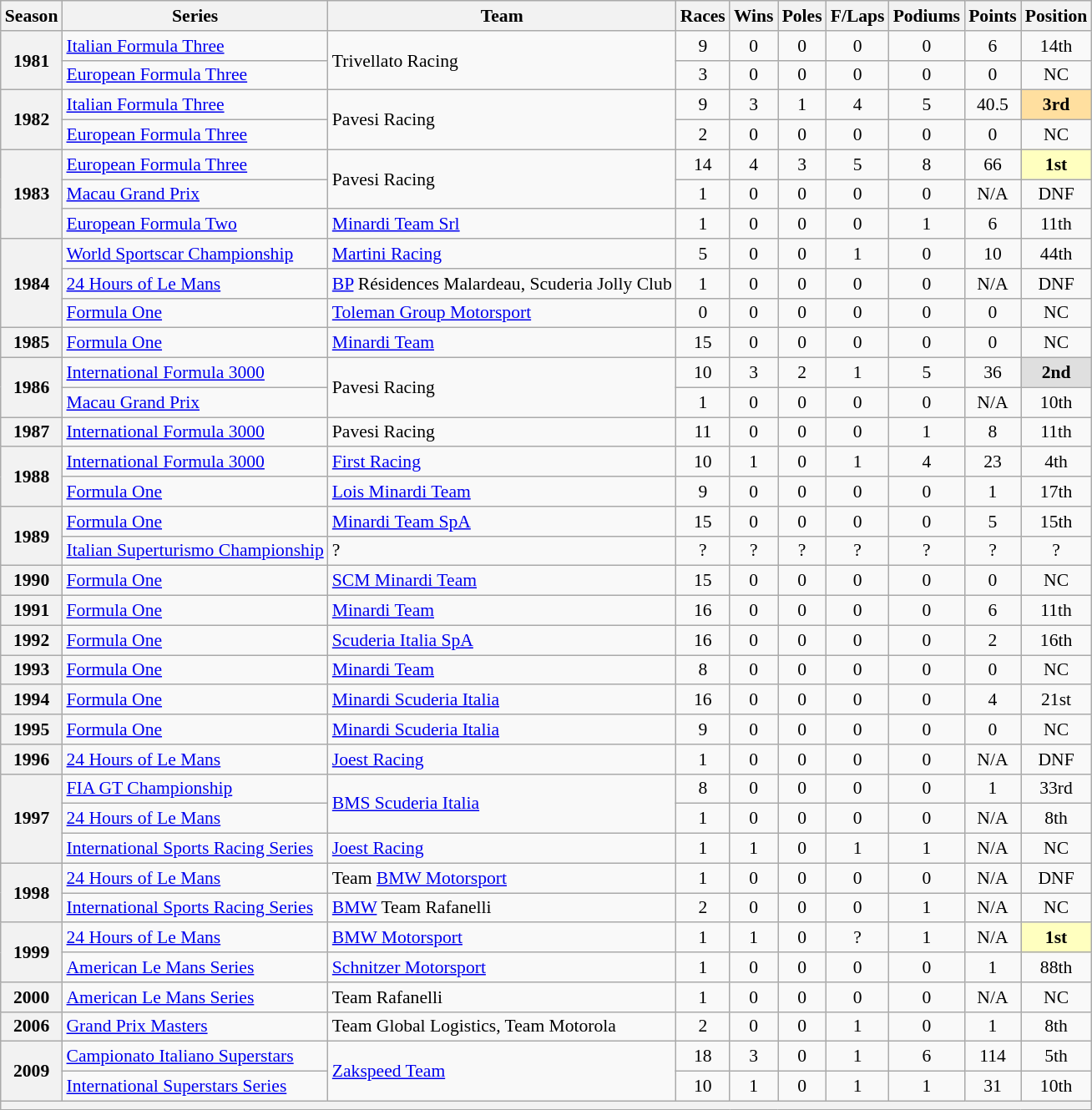<table class="wikitable" style="font-size: 90%; text-align:center">
<tr>
<th>Season</th>
<th>Series</th>
<th>Team</th>
<th>Races</th>
<th>Wins</th>
<th>Poles</th>
<th>F/Laps</th>
<th>Podiums</th>
<th>Points</th>
<th>Position</th>
</tr>
<tr>
<th rowspan=2>1981</th>
<td align=left><a href='#'>Italian Formula Three</a></td>
<td rowspan="2" style="text-align:left">Trivellato Racing</td>
<td>9</td>
<td>0</td>
<td>0</td>
<td>0</td>
<td>0</td>
<td>6</td>
<td>14th</td>
</tr>
<tr>
<td align=left><a href='#'>European Formula Three</a></td>
<td>3</td>
<td>0</td>
<td>0</td>
<td>0</td>
<td>0</td>
<td>0</td>
<td>NC</td>
</tr>
<tr>
<th rowspan=2>1982</th>
<td align=left><a href='#'>Italian Formula Three</a></td>
<td rowspan="2" style="text-align:left">Pavesi Racing</td>
<td>9</td>
<td>3</td>
<td>1</td>
<td>4</td>
<td>5</td>
<td>40.5</td>
<td style="background:#FFDF9F"><strong>3rd</strong></td>
</tr>
<tr>
<td align=left><a href='#'>European Formula Three</a></td>
<td>2</td>
<td>0</td>
<td>0</td>
<td>0</td>
<td>0</td>
<td>0</td>
<td>NC</td>
</tr>
<tr>
<th rowspan=3>1983</th>
<td align=left><a href='#'>European Formula Three</a></td>
<td rowspan="2" style="text-align:left">Pavesi Racing</td>
<td>14</td>
<td>4</td>
<td>3</td>
<td>5</td>
<td>8</td>
<td>66</td>
<td style="background:#FFFFBF"><strong>1st</strong></td>
</tr>
<tr>
<td align=left><a href='#'>Macau Grand Prix</a></td>
<td>1</td>
<td>0</td>
<td>0</td>
<td>0</td>
<td>0</td>
<td>N/A</td>
<td>DNF</td>
</tr>
<tr>
<td align=left><a href='#'>European Formula Two</a></td>
<td align=left><a href='#'>Minardi Team Srl</a></td>
<td>1</td>
<td>0</td>
<td>0</td>
<td>0</td>
<td>1</td>
<td>6</td>
<td>11th</td>
</tr>
<tr>
<th rowspan=3>1984</th>
<td align=left><a href='#'>World Sportscar Championship</a></td>
<td align=left><a href='#'>Martini Racing</a></td>
<td>5</td>
<td>0</td>
<td>0</td>
<td>1</td>
<td>0</td>
<td>10</td>
<td>44th</td>
</tr>
<tr>
<td align=left><a href='#'>24 Hours of Le Mans</a></td>
<td align=left nowrap><a href='#'>BP</a> Résidences Malardeau, Scuderia Jolly Club</td>
<td>1</td>
<td>0</td>
<td>0</td>
<td>0</td>
<td>0</td>
<td>N/A</td>
<td>DNF</td>
</tr>
<tr>
<td align=left><a href='#'>Formula One</a></td>
<td align=left><a href='#'>Toleman Group Motorsport</a></td>
<td>0</td>
<td>0</td>
<td>0</td>
<td>0</td>
<td>0</td>
<td>0</td>
<td>NC</td>
</tr>
<tr>
<th>1985</th>
<td align=left><a href='#'>Formula One</a></td>
<td align=left><a href='#'>Minardi Team</a></td>
<td>15</td>
<td>0</td>
<td>0</td>
<td>0</td>
<td>0</td>
<td>0</td>
<td>NC</td>
</tr>
<tr>
<th rowspan=2>1986</th>
<td align=left><a href='#'>International Formula 3000</a></td>
<td rowspan="2" style="text-align:left">Pavesi Racing</td>
<td>10</td>
<td>3</td>
<td>2</td>
<td>1</td>
<td>5</td>
<td>36</td>
<td style="background:#DFDFDF"><strong>2nd</strong></td>
</tr>
<tr>
<td align=left><a href='#'>Macau Grand Prix</a></td>
<td>1</td>
<td>0</td>
<td>0</td>
<td>0</td>
<td>0</td>
<td>N/A</td>
<td>10th</td>
</tr>
<tr>
<th>1987</th>
<td align=left><a href='#'>International Formula 3000</a></td>
<td align=left>Pavesi Racing</td>
<td>11</td>
<td>0</td>
<td>0</td>
<td>0</td>
<td>1</td>
<td>8</td>
<td>11th</td>
</tr>
<tr>
<th rowspan=2>1988</th>
<td align=left><a href='#'>International Formula 3000</a></td>
<td align=left><a href='#'>First Racing</a></td>
<td>10</td>
<td>1</td>
<td>0</td>
<td>1</td>
<td>4</td>
<td>23</td>
<td>4th</td>
</tr>
<tr>
<td align=left><a href='#'>Formula One</a></td>
<td align=left><a href='#'>Lois Minardi Team</a></td>
<td>9</td>
<td>0</td>
<td>0</td>
<td>0</td>
<td>0</td>
<td>1</td>
<td>17th</td>
</tr>
<tr>
<th rowspan=2>1989</th>
<td align=left><a href='#'>Formula One</a></td>
<td align=left><a href='#'>Minardi Team SpA</a></td>
<td>15</td>
<td>0</td>
<td>0</td>
<td>0</td>
<td>0</td>
<td>5</td>
<td>15th</td>
</tr>
<tr>
<td align=left nowrap><a href='#'>Italian Superturismo Championship</a></td>
<td align=left>?</td>
<td>?</td>
<td>?</td>
<td>?</td>
<td>?</td>
<td>?</td>
<td>?</td>
<td>?</td>
</tr>
<tr>
<th>1990</th>
<td align=left><a href='#'>Formula One</a></td>
<td align=left><a href='#'>SCM Minardi Team</a></td>
<td>15</td>
<td>0</td>
<td>0</td>
<td>0</td>
<td>0</td>
<td>0</td>
<td>NC</td>
</tr>
<tr>
<th>1991</th>
<td align=left><a href='#'>Formula One</a></td>
<td align=left><a href='#'>Minardi Team</a></td>
<td>16</td>
<td>0</td>
<td>0</td>
<td>0</td>
<td>0</td>
<td>6</td>
<td>11th</td>
</tr>
<tr>
<th>1992</th>
<td align=left><a href='#'>Formula One</a></td>
<td align=left><a href='#'>Scuderia Italia SpA</a></td>
<td>16</td>
<td>0</td>
<td>0</td>
<td>0</td>
<td>0</td>
<td>2</td>
<td>16th</td>
</tr>
<tr>
<th>1993</th>
<td align=left><a href='#'>Formula One</a></td>
<td align=left><a href='#'>Minardi Team</a></td>
<td>8</td>
<td>0</td>
<td>0</td>
<td>0</td>
<td>0</td>
<td>0</td>
<td>NC</td>
</tr>
<tr>
<th>1994</th>
<td align=left><a href='#'>Formula One</a></td>
<td align=left><a href='#'>Minardi Scuderia Italia</a></td>
<td>16</td>
<td>0</td>
<td>0</td>
<td>0</td>
<td>0</td>
<td>4</td>
<td>21st</td>
</tr>
<tr>
<th>1995</th>
<td align=left><a href='#'>Formula One</a></td>
<td align=left><a href='#'>Minardi Scuderia Italia</a></td>
<td>9</td>
<td>0</td>
<td>0</td>
<td>0</td>
<td>0</td>
<td>0</td>
<td>NC</td>
</tr>
<tr>
<th>1996</th>
<td align=left><a href='#'>24 Hours of Le Mans</a></td>
<td align=left><a href='#'>Joest Racing</a></td>
<td>1</td>
<td>0</td>
<td>0</td>
<td>0</td>
<td>0</td>
<td>N/A</td>
<td>DNF</td>
</tr>
<tr>
<th rowspan=3>1997</th>
<td align=left><a href='#'>FIA GT Championship</a></td>
<td rowspan="2" style="text-align:left"><a href='#'>BMS Scuderia Italia</a></td>
<td>8</td>
<td>0</td>
<td>0</td>
<td>0</td>
<td>0</td>
<td>1</td>
<td>33rd</td>
</tr>
<tr>
<td align=left><a href='#'>24 Hours of Le Mans</a></td>
<td>1</td>
<td>0</td>
<td>0</td>
<td>0</td>
<td>0</td>
<td>N/A</td>
<td>8th</td>
</tr>
<tr>
<td align=left><a href='#'>International Sports Racing Series</a></td>
<td align=left><a href='#'>Joest Racing</a></td>
<td>1</td>
<td>1</td>
<td>0</td>
<td>1</td>
<td>1</td>
<td>N/A</td>
<td>NC</td>
</tr>
<tr>
<th rowspan=2>1998</th>
<td align=left><a href='#'>24 Hours of Le Mans</a></td>
<td align=left>Team <a href='#'>BMW Motorsport</a></td>
<td>1</td>
<td>0</td>
<td>0</td>
<td>0</td>
<td>0</td>
<td>N/A</td>
<td>DNF</td>
</tr>
<tr>
<td align=left><a href='#'>International Sports Racing Series</a></td>
<td align=left><a href='#'>BMW</a> Team Rafanelli</td>
<td>2</td>
<td>0</td>
<td>0</td>
<td>0</td>
<td>1</td>
<td>N/A</td>
<td>NC</td>
</tr>
<tr>
<th rowspan=2>1999</th>
<td align=left><a href='#'>24 Hours of Le Mans</a></td>
<td align=left><a href='#'>BMW Motorsport</a></td>
<td>1</td>
<td>1</td>
<td>0</td>
<td>?</td>
<td>1</td>
<td>N/A</td>
<td style="background:#FFFFBF"><strong>1st</strong></td>
</tr>
<tr>
<td align=left><a href='#'>American Le Mans Series</a></td>
<td align=left><a href='#'>Schnitzer Motorsport</a></td>
<td>1</td>
<td>0</td>
<td>0</td>
<td>0</td>
<td>0</td>
<td>1</td>
<td>88th</td>
</tr>
<tr>
<th>2000</th>
<td align=left><a href='#'>American Le Mans Series</a></td>
<td align=left>Team Rafanelli</td>
<td>1</td>
<td>0</td>
<td>0</td>
<td>0</td>
<td>0</td>
<td>N/A</td>
<td>NC</td>
</tr>
<tr>
<th>2006</th>
<td align=left><a href='#'>Grand Prix Masters</a></td>
<td align=left>Team Global Logistics, Team Motorola</td>
<td>2</td>
<td>0</td>
<td>0</td>
<td>1</td>
<td>0</td>
<td>1</td>
<td>8th</td>
</tr>
<tr>
<th rowspan=2>2009</th>
<td align=left><a href='#'>Campionato Italiano Superstars</a></td>
<td rowspan="2" style="text-align:left"><a href='#'>Zakspeed Team</a></td>
<td>18</td>
<td>3</td>
<td>0</td>
<td>1</td>
<td>6</td>
<td>114</td>
<td>5th</td>
</tr>
<tr>
<td align=left><a href='#'>International Superstars Series</a></td>
<td>10</td>
<td>1</td>
<td>0</td>
<td>1</td>
<td>1</td>
<td>31</td>
<td>10th</td>
</tr>
<tr>
<th colspan="10"></th>
</tr>
</table>
